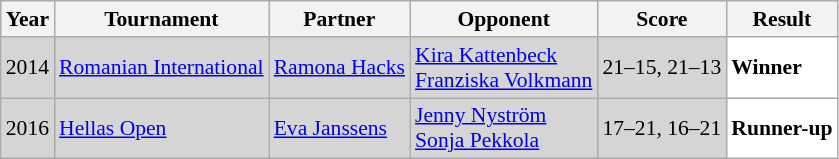<table class="sortable wikitable" style="font-size: 90%;">
<tr>
<th>Year</th>
<th>Tournament</th>
<th>Partner</th>
<th>Opponent</th>
<th>Score</th>
<th>Result</th>
</tr>
<tr style="background:#D5D5D5">
<td align="center">2014</td>
<td align="left"><a href='#'>Romanian International</a></td>
<td align="left"> <a href='#'>Ramona Hacks</a></td>
<td align="left"> <a href='#'>Kira Kattenbeck</a> <br>  <a href='#'>Franziska Volkmann</a></td>
<td align="left">21–15, 21–13</td>
<td style="text-align:left; background:white"> <strong>Winner</strong></td>
</tr>
<tr style="background:#D5D5D5">
<td align="center">2016</td>
<td align="left"><a href='#'>Hellas Open</a></td>
<td align="left"> <a href='#'>Eva Janssens</a></td>
<td align="left"> <a href='#'>Jenny Nyström</a> <br>  <a href='#'>Sonja Pekkola</a></td>
<td align="left">17–21, 16–21</td>
<td style="text-align:left; background:white"> <strong>Runner-up</strong></td>
</tr>
</table>
